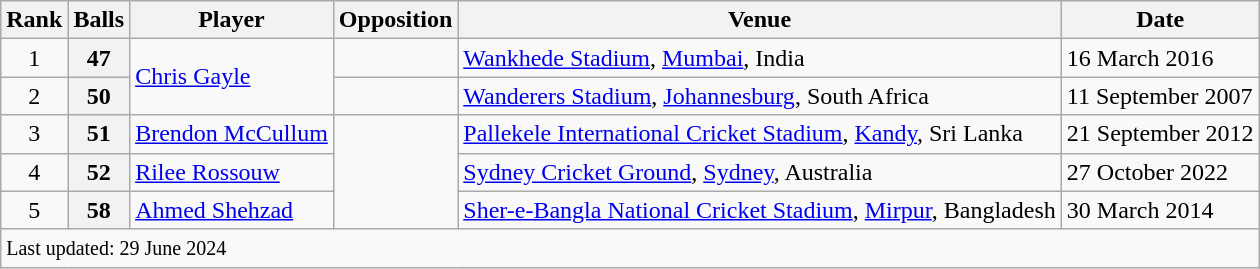<table class="wikitable sortable">
<tr>
<th>Rank</th>
<th>Balls</th>
<th>Player</th>
<th>Opposition</th>
<th>Venue</th>
<th>Date</th>
</tr>
<tr>
<td align=center>1</td>
<th>47</th>
<td rowspan=2> <a href='#'>Chris Gayle</a></td>
<td></td>
<td><a href='#'>Wankhede Stadium</a>, <a href='#'>Mumbai</a>, India</td>
<td>16 March 2016</td>
</tr>
<tr>
<td align=center>2</td>
<th>50</th>
<td></td>
<td><a href='#'>Wanderers Stadium</a>, <a href='#'>Johannesburg</a>, South Africa</td>
<td>11 September 2007</td>
</tr>
<tr>
<td align=center>3</td>
<th>51</th>
<td> <a href='#'>Brendon McCullum</a></td>
<td rowspan=3></td>
<td><a href='#'>Pallekele International Cricket Stadium</a>, <a href='#'>Kandy</a>, Sri Lanka</td>
<td>21 September 2012</td>
</tr>
<tr>
<td align=center>4</td>
<th>52</th>
<td> <a href='#'>Rilee Rossouw</a></td>
<td><a href='#'>Sydney Cricket Ground</a>, <a href='#'>Sydney</a>, Australia</td>
<td>27 October 2022</td>
</tr>
<tr>
<td align=center>5</td>
<th>58</th>
<td> <a href='#'>Ahmed Shehzad</a></td>
<td><a href='#'>Sher-e-Bangla National Cricket Stadium</a>, <a href='#'>Mirpur</a>, Bangladesh</td>
<td>30 March 2014</td>
</tr>
<tr>
<td colspan="10"><small>Last updated: 29 June 2024</small></td>
</tr>
</table>
